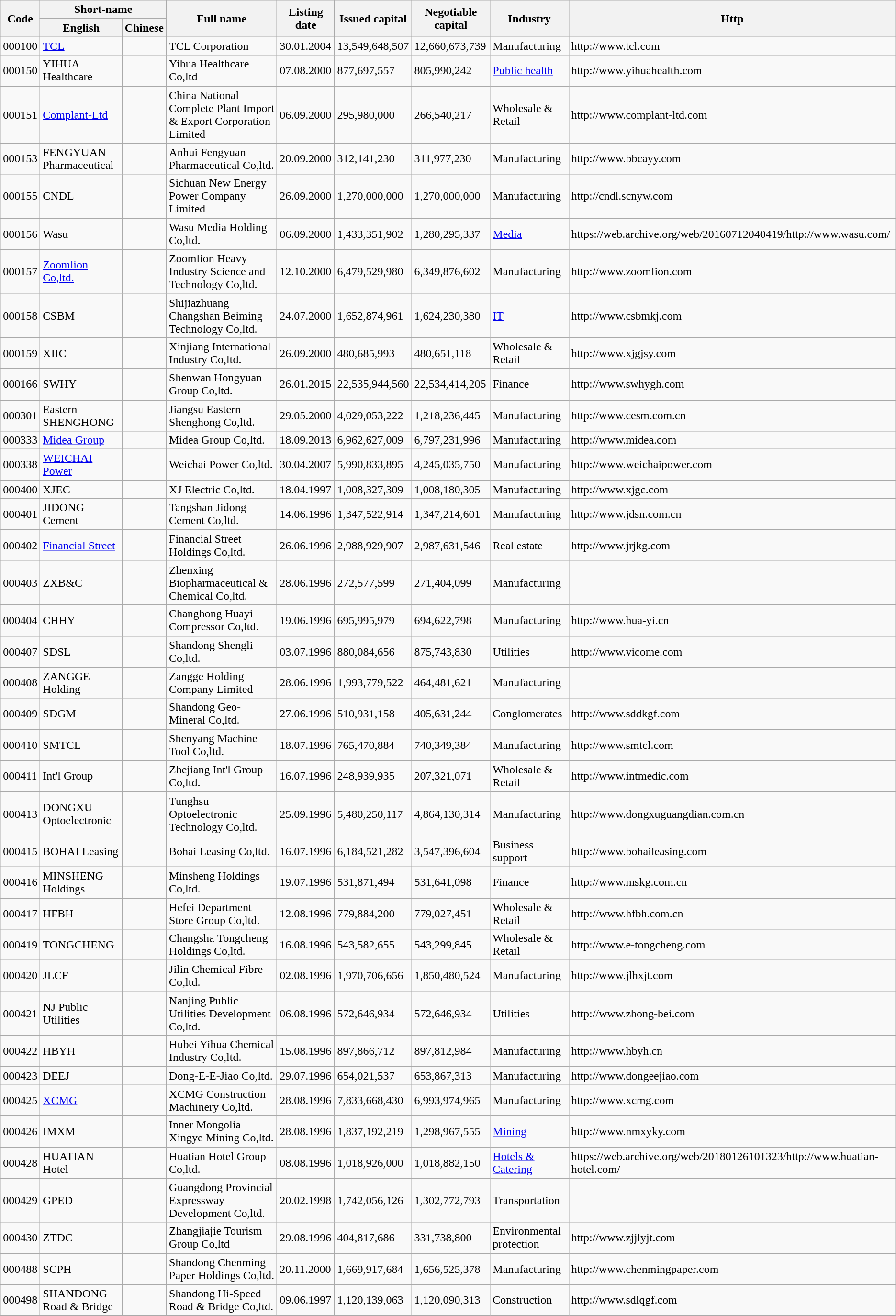<table class=wikitable>
<tr>
<th rowspan=2>Code</th>
<th colspan=2>Short-name</th>
<th rowspan=2>Full name</th>
<th rowspan=2>Listing date</th>
<th rowspan=2>Issued capital</th>
<th rowspan=2>Negotiable capital</th>
<th rowspan=2>Industry</th>
<th rowspan=2>Http</th>
</tr>
<tr>
<th>English</th>
<th>Chinese</th>
</tr>
<tr>
<td>000100</td>
<td><a href='#'>TCL</a></td>
<td></td>
<td>TCL Corporation</td>
<td>30.01.2004</td>
<td>13,549,648,507</td>
<td>12,660,673,739</td>
<td>Manufacturing</td>
<td>http://www.tcl.com</td>
</tr>
<tr>
<td>000150</td>
<td>YIHUA Healthcare</td>
<td></td>
<td>Yihua Healthcare Co,ltd</td>
<td>07.08.2000</td>
<td>877,697,557</td>
<td>805,990,242</td>
<td><a href='#'>Public health</a></td>
<td>http://www.yihuahealth.com</td>
</tr>
<tr>
<td>000151</td>
<td><a href='#'>Complant-Ltd</a></td>
<td></td>
<td>China National Complete Plant Import & Export Corporation Limited</td>
<td>06.09.2000</td>
<td>295,980,000</td>
<td>266,540,217</td>
<td>Wholesale & Retail</td>
<td>http://www.complant-ltd.com</td>
</tr>
<tr>
<td>000153</td>
<td>FENGYUAN Pharmaceutical</td>
<td></td>
<td>Anhui Fengyuan Pharmaceutical Co,ltd.</td>
<td>20.09.2000</td>
<td>312,141,230</td>
<td>311,977,230</td>
<td>Manufacturing</td>
<td>http://www.bbcayy.com</td>
</tr>
<tr>
<td>000155</td>
<td>CNDL</td>
<td></td>
<td>Sichuan New Energy Power Company Limited</td>
<td>26.09.2000</td>
<td>1,270,000,000</td>
<td>1,270,000,000</td>
<td>Manufacturing</td>
<td>http://cndl.scnyw.com</td>
</tr>
<tr>
<td>000156</td>
<td>Wasu</td>
<td></td>
<td>Wasu Media Holding Co,ltd.</td>
<td>06.09.2000</td>
<td>1,433,351,902</td>
<td>1,280,295,337</td>
<td><a href='#'>Media</a></td>
<td>https://web.archive.org/web/20160712040419/http://www.wasu.com/</td>
</tr>
<tr>
<td>000157</td>
<td><a href='#'>Zoomlion Co,ltd.</a></td>
<td></td>
<td>Zoomlion Heavy Industry Science and Technology Co,ltd.</td>
<td>12.10.2000</td>
<td>6,479,529,980</td>
<td>6,349,876,602</td>
<td>Manufacturing</td>
<td>http://www.zoomlion.com</td>
</tr>
<tr>
<td>000158</td>
<td>CSBM</td>
<td></td>
<td>Shijiazhuang Changshan Beiming Technology Co,ltd.</td>
<td>24.07.2000</td>
<td>1,652,874,961</td>
<td>1,624,230,380</td>
<td><a href='#'>IT</a></td>
<td>http://www.csbmkj.com</td>
</tr>
<tr>
<td>000159</td>
<td>XIIC</td>
<td></td>
<td>Xinjiang International Industry Co,ltd.</td>
<td>26.09.2000</td>
<td>480,685,993</td>
<td>480,651,118</td>
<td>Wholesale & Retail</td>
<td>http://www.xjgjsy.com</td>
</tr>
<tr>
<td>000166</td>
<td>SWHY</td>
<td></td>
<td>Shenwan Hongyuan Group Co,ltd.</td>
<td>26.01.2015</td>
<td>22,535,944,560</td>
<td>22,534,414,205</td>
<td>Finance</td>
<td>http://www.swhygh.com</td>
</tr>
<tr>
<td>000301</td>
<td>Eastern SHENGHONG</td>
<td></td>
<td>Jiangsu Eastern Shenghong Co,ltd.</td>
<td>29.05.2000</td>
<td>4,029,053,222</td>
<td>1,218,236,445</td>
<td>Manufacturing</td>
<td>http://www.cesm.com.cn</td>
</tr>
<tr>
<td>000333</td>
<td><a href='#'>Midea Group</a></td>
<td></td>
<td>Midea Group Co,ltd.</td>
<td>18.09.2013</td>
<td>6,962,627,009</td>
<td>6,797,231,996</td>
<td>Manufacturing</td>
<td>http://www.midea.com</td>
</tr>
<tr>
<td>000338</td>
<td><a href='#'>WEICHAI Power</a></td>
<td></td>
<td>Weichai Power Co,ltd.</td>
<td>30.04.2007</td>
<td>5,990,833,895</td>
<td>4,245,035,750</td>
<td>Manufacturing</td>
<td>http://www.weichaipower.com</td>
</tr>
<tr>
<td>000400</td>
<td>XJEC</td>
<td></td>
<td>XJ Electric Co,ltd.</td>
<td>18.04.1997</td>
<td>1,008,327,309</td>
<td>1,008,180,305</td>
<td>Manufacturing</td>
<td>http://www.xjgc.com</td>
</tr>
<tr>
<td>000401</td>
<td>JIDONG Cement</td>
<td></td>
<td>Tangshan Jidong Cement Co,ltd.</td>
<td>14.06.1996</td>
<td>1,347,522,914</td>
<td>1,347,214,601</td>
<td>Manufacturing</td>
<td>http://www.jdsn.com.cn</td>
</tr>
<tr>
<td>000402</td>
<td><a href='#'>Financial Street</a></td>
<td></td>
<td>Financial Street Holdings Co,ltd.</td>
<td>26.06.1996</td>
<td>2,988,929,907</td>
<td>2,987,631,546</td>
<td>Real estate</td>
<td>http://www.jrjkg.com</td>
</tr>
<tr>
<td>000403</td>
<td>ZXB&C</td>
<td></td>
<td>Zhenxing Biopharmaceutical & Chemical Co,ltd.</td>
<td>28.06.1996</td>
<td>272,577,599</td>
<td>271,404,099</td>
<td>Manufacturing</td>
<td></td>
</tr>
<tr>
<td>000404</td>
<td>CHHY</td>
<td></td>
<td>Changhong Huayi Compressor Co,ltd.</td>
<td>19.06.1996</td>
<td>695,995,979</td>
<td>694,622,798</td>
<td>Manufacturing</td>
<td>http://www.hua-yi.cn</td>
</tr>
<tr>
<td>000407</td>
<td>SDSL</td>
<td></td>
<td>Shandong Shengli Co,ltd.</td>
<td>03.07.1996</td>
<td>880,084,656</td>
<td>875,743,830</td>
<td>Utilities</td>
<td>http://www.vicome.com</td>
</tr>
<tr>
<td>000408</td>
<td>ZANGGE Holding</td>
<td></td>
<td>Zangge Holding Company Limited</td>
<td>28.06.1996</td>
<td>1,993,779,522</td>
<td>464,481,621</td>
<td>Manufacturing</td>
<td></td>
</tr>
<tr>
<td>000409</td>
<td>SDGM</td>
<td></td>
<td>Shandong Geo-Mineral Co,ltd.</td>
<td>27.06.1996</td>
<td>510,931,158</td>
<td>405,631,244</td>
<td>Conglomerates</td>
<td>http://www.sddkgf.com</td>
</tr>
<tr>
<td>000410</td>
<td>SMTCL</td>
<td></td>
<td>Shenyang Machine Tool Co,ltd.</td>
<td>18.07.1996</td>
<td>765,470,884</td>
<td>740,349,384</td>
<td>Manufacturing</td>
<td>http://www.smtcl.com</td>
</tr>
<tr>
<td>000411</td>
<td>Int'l Group</td>
<td></td>
<td>Zhejiang Int'l Group Co,ltd.</td>
<td>16.07.1996</td>
<td>248,939,935</td>
<td>207,321,071</td>
<td>Wholesale & Retail</td>
<td>http://www.intmedic.com</td>
</tr>
<tr>
<td>000413</td>
<td>DONGXU Optoelectronic</td>
<td></td>
<td>Tunghsu Optoelectronic Technology Co,ltd.</td>
<td>25.09.1996</td>
<td>5,480,250,117</td>
<td>4,864,130,314</td>
<td>Manufacturing</td>
<td>http://www.dongxuguangdian.com.cn</td>
</tr>
<tr>
<td>000415</td>
<td>BOHAI Leasing</td>
<td></td>
<td>Bohai Leasing Co,ltd.</td>
<td>16.07.1996</td>
<td>6,184,521,282</td>
<td>3,547,396,604</td>
<td>Business support</td>
<td>http://www.bohaileasing.com</td>
</tr>
<tr>
<td>000416</td>
<td>MINSHENG Holdings</td>
<td></td>
<td>Minsheng Holdings Co,ltd.</td>
<td>19.07.1996</td>
<td>531,871,494</td>
<td>531,641,098</td>
<td>Finance</td>
<td>http://www.mskg.com.cn</td>
</tr>
<tr>
<td>000417</td>
<td>HFBH</td>
<td></td>
<td>Hefei Department Store Group Co,ltd.</td>
<td>12.08.1996</td>
<td>779,884,200</td>
<td>779,027,451</td>
<td>Wholesale & Retail</td>
<td>http://www.hfbh.com.cn</td>
</tr>
<tr>
<td>000419</td>
<td>TONGCHENG</td>
<td></td>
<td>Changsha Tongcheng Holdings Co,ltd.</td>
<td>16.08.1996</td>
<td>543,582,655</td>
<td>543,299,845</td>
<td>Wholesale & Retail</td>
<td>http://www.e-tongcheng.com</td>
</tr>
<tr>
<td>000420</td>
<td>JLCF</td>
<td></td>
<td>Jilin Chemical Fibre Co,ltd.</td>
<td>02.08.1996</td>
<td>1,970,706,656</td>
<td>1,850,480,524</td>
<td>Manufacturing</td>
<td>http://www.jlhxjt.com</td>
</tr>
<tr>
<td>000421</td>
<td>NJ Public Utilities</td>
<td></td>
<td>Nanjing Public Utilities Development Co,ltd.</td>
<td>06.08.1996</td>
<td>572,646,934</td>
<td>572,646,934</td>
<td>Utilities</td>
<td>http://www.zhong-bei.com</td>
</tr>
<tr>
<td>000422</td>
<td>HBYH</td>
<td></td>
<td>Hubei Yihua Chemical Industry Co,ltd.</td>
<td>15.08.1996</td>
<td>897,866,712</td>
<td>897,812,984</td>
<td>Manufacturing</td>
<td>http://www.hbyh.cn</td>
</tr>
<tr>
<td>000423</td>
<td>DEEJ</td>
<td></td>
<td>Dong-E-E-Jiao Co,ltd.</td>
<td>29.07.1996</td>
<td>654,021,537</td>
<td>653,867,313</td>
<td>Manufacturing</td>
<td>http://www.dongeejiao.com</td>
</tr>
<tr>
<td>000425</td>
<td><a href='#'>XCMG</a></td>
<td></td>
<td>XCMG Construction Machinery Co,ltd.</td>
<td>28.08.1996</td>
<td>7,833,668,430</td>
<td>6,993,974,965</td>
<td>Manufacturing</td>
<td>http://www.xcmg.com</td>
</tr>
<tr>
<td>000426</td>
<td>IMXM</td>
<td></td>
<td>Inner Mongolia Xingye Mining Co,ltd.</td>
<td>28.08.1996</td>
<td>1,837,192,219</td>
<td>1,298,967,555</td>
<td><a href='#'>Mining</a></td>
<td>http://www.nmxyky.com</td>
</tr>
<tr>
<td>000428</td>
<td>HUATIAN Hotel</td>
<td></td>
<td>Huatian Hotel Group Co,ltd.</td>
<td>08.08.1996</td>
<td>1,018,926,000</td>
<td>1,018,882,150</td>
<td><a href='#'>Hotels & Catering</a></td>
<td>https://web.archive.org/web/20180126101323/http://www.huatian-hotel.com/</td>
</tr>
<tr>
<td>000429</td>
<td>GPED</td>
<td></td>
<td>Guangdong Provincial Expressway Development Co,ltd.</td>
<td>20.02.1998</td>
<td>1,742,056,126</td>
<td>1,302,772,793</td>
<td>Transportation</td>
<td></td>
</tr>
<tr>
<td>000430</td>
<td>ZTDC</td>
<td></td>
<td>Zhangjiajie Tourism Group Co,ltd</td>
<td>29.08.1996</td>
<td>404,817,686</td>
<td>331,738,800</td>
<td>Environmental protection</td>
<td>http://www.zjjlyjt.com</td>
</tr>
<tr>
<td>000488</td>
<td>SCPH</td>
<td></td>
<td>Shandong Chenming Paper Holdings Co,ltd.</td>
<td>20.11.2000</td>
<td>1,669,917,684</td>
<td>1,656,525,378</td>
<td>Manufacturing</td>
<td>http://www.chenmingpaper.com</td>
</tr>
<tr>
<td>000498</td>
<td>SHANDONG Road & Bridge</td>
<td></td>
<td>Shandong Hi-Speed Road & Bridge Co,ltd.</td>
<td>09.06.1997</td>
<td>1,120,139,063</td>
<td>1,120,090,313</td>
<td>Construction</td>
<td>http://www.sdlqgf.com</td>
</tr>
</table>
